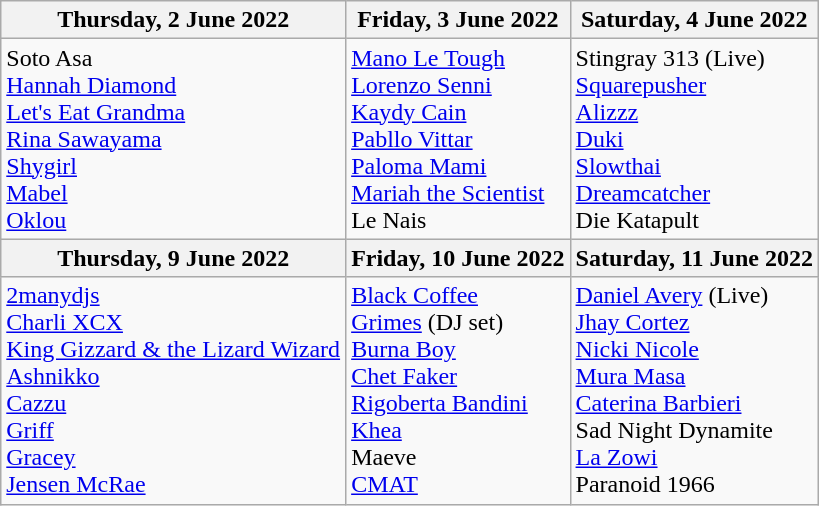<table class="wikitable">
<tr>
<th>Thursday, 2 June 2022</th>
<th>Friday, 3 June 2022</th>
<th>Saturday, 4 June 2022</th>
</tr>
<tr valign="top">
<td>Soto Asa<br><a href='#'>Hannah Diamond</a><br><a href='#'>Let's Eat Grandma</a><br><a href='#'>Rina Sawayama</a><br><a href='#'>Shygirl</a><br><a href='#'>Mabel</a><br><a href='#'>Oklou</a></td>
<td><a href='#'>Mano Le Tough</a><br><a href='#'>Lorenzo Senni</a><br><a href='#'>Kaydy Cain</a><br><a href='#'>Pabllo Vittar</a><br><a href='#'>Paloma Mami</a><br><a href='#'>Mariah the Scientist</a><br>Le Nais</td>
<td>Stingray 313 (Live)<br><a href='#'>Squarepusher</a><br><a href='#'>Alizzz</a><br><a href='#'>Duki</a><br><a href='#'>Slowthai</a><br><a href='#'>Dreamcatcher</a><br>Die Katapult</td>
</tr>
<tr>
<th>Thursday, 9 June 2022</th>
<th>Friday, 10 June 2022</th>
<th>Saturday, 11 June 2022</th>
</tr>
<tr valign="top">
<td><a href='#'>2manydjs</a><br><a href='#'>Charli XCX</a><br><a href='#'>King Gizzard & the Lizard Wizard</a><br><a href='#'>Ashnikko</a><br><a href='#'>Cazzu</a><br><a href='#'>Griff</a><br><a href='#'>Gracey</a><br><a href='#'>Jensen McRae</a></td>
<td><a href='#'>Black Coffee</a><br><a href='#'>Grimes</a> (DJ set)<br><a href='#'>Burna Boy</a><br><a href='#'>Chet Faker</a><br><a href='#'>Rigoberta Bandini</a><br><a href='#'>Khea</a><br>Maeve<br><a href='#'>CMAT</a></td>
<td><a href='#'>Daniel Avery</a> (Live)<br><a href='#'>Jhay Cortez</a><br><a href='#'>Nicki Nicole</a><br><a href='#'>Mura Masa</a><br><a href='#'>Caterina Barbieri</a><br>Sad Night Dynamite<br><a href='#'>La Zowi</a><br>Paranoid 1966</td>
</tr>
</table>
